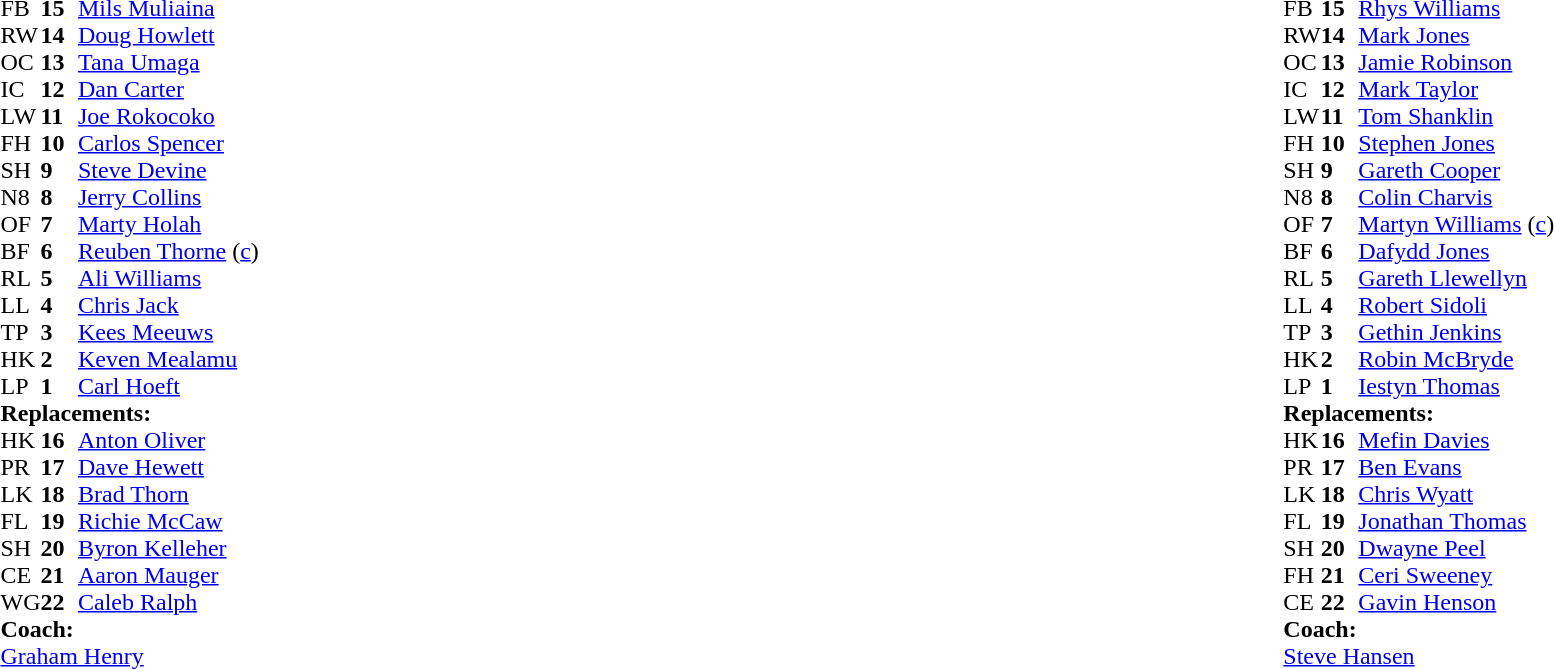<table style="width:100%">
<tr>
<td style="vertical-align:top;width:50%"><br><table cellspacing="0" cellpadding="0">
<tr>
<th width="25"></th>
<th width="25"></th>
</tr>
<tr>
<td>FB</td>
<td><strong>15</strong></td>
<td><a href='#'>Mils Muliaina</a></td>
</tr>
<tr>
<td>RW</td>
<td><strong>14</strong></td>
<td><a href='#'>Doug Howlett</a></td>
</tr>
<tr>
<td>OC</td>
<td><strong>13</strong></td>
<td><a href='#'>Tana Umaga</a></td>
</tr>
<tr>
<td>IC</td>
<td><strong>12</strong></td>
<td><a href='#'>Dan Carter</a></td>
</tr>
<tr>
<td>LW</td>
<td><strong>11</strong></td>
<td><a href='#'>Joe Rokocoko</a></td>
</tr>
<tr>
<td>FH</td>
<td><strong>10</strong></td>
<td><a href='#'>Carlos Spencer</a></td>
</tr>
<tr>
<td>SH</td>
<td><strong>9</strong></td>
<td><a href='#'>Steve Devine</a></td>
</tr>
<tr>
<td>N8</td>
<td><strong>8</strong></td>
<td><a href='#'>Jerry Collins</a></td>
</tr>
<tr>
<td>OF</td>
<td><strong>7</strong></td>
<td><a href='#'>Marty Holah</a></td>
</tr>
<tr>
<td>BF</td>
<td><strong>6</strong></td>
<td><a href='#'>Reuben Thorne</a> (<a href='#'>c</a>)</td>
</tr>
<tr>
<td>RL</td>
<td><strong>5</strong></td>
<td><a href='#'>Ali Williams</a></td>
<td></td>
<td></td>
</tr>
<tr>
<td>LL</td>
<td><strong>4</strong></td>
<td><a href='#'>Chris Jack</a></td>
</tr>
<tr>
<td>TP</td>
<td><strong>3</strong></td>
<td><a href='#'>Kees Meeuws</a></td>
</tr>
<tr>
<td>HK</td>
<td><strong>2</strong></td>
<td><a href='#'>Keven Mealamu</a></td>
</tr>
<tr>
<td>LP</td>
<td><strong>1</strong></td>
<td><a href='#'>Carl Hoeft</a></td>
</tr>
<tr>
<td colspan="3"><strong>Replacements:</strong></td>
</tr>
<tr>
<td>HK</td>
<td><strong>16</strong></td>
<td><a href='#'>Anton Oliver</a></td>
</tr>
<tr>
<td>PR</td>
<td><strong>17</strong></td>
<td><a href='#'>Dave Hewett</a></td>
</tr>
<tr>
<td>LK</td>
<td><strong>18</strong></td>
<td><a href='#'>Brad Thorn</a></td>
<td></td>
<td></td>
</tr>
<tr>
<td>FL</td>
<td><strong>19</strong></td>
<td><a href='#'>Richie McCaw</a></td>
</tr>
<tr>
<td>SH</td>
<td><strong>20</strong></td>
<td><a href='#'>Byron Kelleher</a></td>
</tr>
<tr>
<td>CE</td>
<td><strong>21</strong></td>
<td><a href='#'>Aaron Mauger</a></td>
</tr>
<tr>
<td>WG</td>
<td><strong>22</strong></td>
<td><a href='#'>Caleb Ralph</a></td>
</tr>
<tr>
<td colspan="3"><strong>Coach:</strong></td>
</tr>
<tr>
<td colspan="3"><a href='#'>Graham Henry</a></td>
</tr>
</table>
</td>
<td style="vertical-align:top"></td>
<td style="vertical-align:top;width:50%"><br><table cellspacing="0" cellpadding="0" style="margin:auto">
<tr>
<th width="25"></th>
<th width="25"></th>
</tr>
<tr>
<td>FB</td>
<td><strong>15</strong></td>
<td><a href='#'>Rhys Williams</a></td>
</tr>
<tr>
<td>RW</td>
<td><strong>14</strong></td>
<td><a href='#'>Mark Jones</a></td>
</tr>
<tr>
<td>OC</td>
<td><strong>13</strong></td>
<td><a href='#'>Jamie Robinson</a></td>
<td></td>
<td></td>
</tr>
<tr>
<td>IC</td>
<td><strong>12</strong></td>
<td><a href='#'>Mark Taylor</a></td>
</tr>
<tr>
<td>LW</td>
<td><strong>11</strong></td>
<td><a href='#'>Tom Shanklin</a></td>
<td></td>
<td></td>
</tr>
<tr>
<td>FH</td>
<td><strong>10</strong></td>
<td><a href='#'>Stephen Jones</a></td>
</tr>
<tr>
<td>SH</td>
<td><strong>9</strong></td>
<td><a href='#'>Gareth Cooper</a></td>
<td></td>
<td></td>
</tr>
<tr>
<td>N8</td>
<td><strong>8</strong></td>
<td><a href='#'>Colin Charvis</a></td>
<td></td>
<td></td>
</tr>
<tr>
<td>OF</td>
<td><strong>7</strong></td>
<td><a href='#'>Martyn Williams</a> (<a href='#'>c</a>)</td>
<td></td>
<td></td>
<td></td>
</tr>
<tr>
<td>BF</td>
<td><strong>6</strong></td>
<td><a href='#'>Dafydd Jones</a></td>
</tr>
<tr>
<td>RL</td>
<td><strong>5</strong></td>
<td><a href='#'>Gareth Llewellyn</a></td>
<td></td>
<td></td>
<td></td>
<td></td>
</tr>
<tr>
<td>LL</td>
<td><strong>4</strong></td>
<td><a href='#'>Robert Sidoli</a></td>
</tr>
<tr>
<td>TP</td>
<td><strong>3</strong></td>
<td><a href='#'>Gethin Jenkins</a></td>
</tr>
<tr>
<td>HK</td>
<td><strong>2</strong></td>
<td><a href='#'>Robin McBryde</a></td>
<td></td>
<td></td>
</tr>
<tr>
<td>LP</td>
<td><strong>1</strong></td>
<td><a href='#'>Iestyn Thomas</a></td>
</tr>
<tr>
<td colspan="3"><strong>Replacements:</strong></td>
</tr>
<tr>
<td>HK</td>
<td><strong>16</strong></td>
<td><a href='#'>Mefin Davies</a></td>
<td></td>
<td></td>
</tr>
<tr>
<td>PR</td>
<td><strong>17</strong></td>
<td><a href='#'>Ben Evans</a></td>
</tr>
<tr>
<td>LK</td>
<td><strong>18</strong></td>
<td><a href='#'>Chris Wyatt</a></td>
<td></td>
<td></td>
<td></td>
<td></td>
</tr>
<tr>
<td>FL</td>
<td><strong>19</strong></td>
<td><a href='#'>Jonathan Thomas</a></td>
<td></td>
<td></td>
</tr>
<tr>
<td>SH</td>
<td><strong>20</strong></td>
<td><a href='#'>Dwayne Peel</a></td>
<td></td>
<td></td>
</tr>
<tr>
<td>FH</td>
<td><strong>21</strong></td>
<td><a href='#'>Ceri Sweeney</a></td>
<td></td>
<td></td>
</tr>
<tr>
<td>CE</td>
<td><strong>22</strong></td>
<td><a href='#'>Gavin Henson</a></td>
<td></td>
<td></td>
</tr>
<tr>
<td colspan="3"><strong>Coach:</strong></td>
</tr>
<tr>
<td colspan="3"> <a href='#'>Steve Hansen</a></td>
</tr>
</table>
</td>
</tr>
</table>
